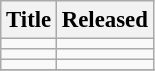<table class="wikitable" style="font-size:95%">
<tr>
<th>Title</th>
<th>Released</th>
</tr>
<tr>
<td></td>
<td></td>
</tr>
<tr>
<td></td>
<td></td>
</tr>
<tr>
<td></td>
<td></td>
</tr>
<tr>
</tr>
</table>
